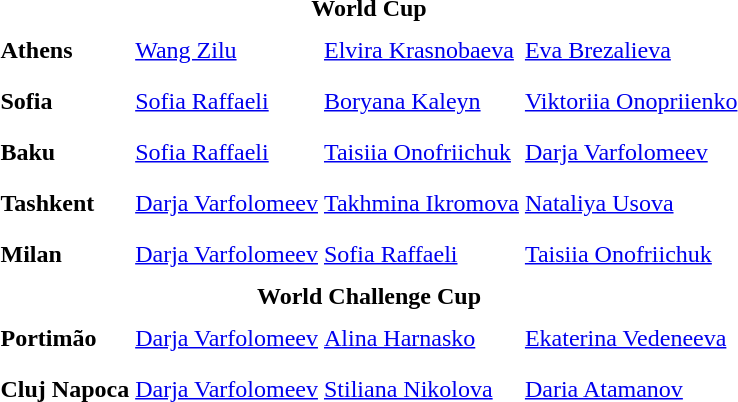<table>
<tr>
<td colspan="4" style="text-align:center;"><strong>World Cup</strong></td>
</tr>
<tr>
<th scope=row style="text-align:left">Athens</th>
<td style="height:30px;"> <a href='#'>Wang Zilu</a></td>
<td style="height:30px;"> <a href='#'>Elvira Krasnobaeva</a></td>
<td style="height:30px;"> <a href='#'>Eva Brezalieva</a></td>
</tr>
<tr>
<th scope=row style="text-align:left">Sofia</th>
<td style="height:30px;"> <a href='#'>Sofia Raffaeli</a></td>
<td style="height:30px;"> <a href='#'>Boryana Kaleyn</a></td>
<td style="height:30px;"> <a href='#'>Viktoriia Onopriienko</a></td>
</tr>
<tr>
<th scope=row style="text-align:left">Baku</th>
<td style="height:30px;"> <a href='#'>Sofia Raffaeli</a></td>
<td style="height:30px;"> <a href='#'>Taisiia Onofriichuk</a></td>
<td style="height:30px;"> <a href='#'>Darja Varfolomeev</a></td>
</tr>
<tr>
<th scope=row style="text-align:left">Tashkent</th>
<td style="height:30px;"> <a href='#'>Darja Varfolomeev</a></td>
<td style="height:30px;"> <a href='#'>Takhmina Ikromova</a></td>
<td style="height:30px;"> <a href='#'>Nataliya Usova</a></td>
</tr>
<tr>
<th scope=row style="text-align:left">Milan</th>
<td style="height:30px;"> <a href='#'>Darja Varfolomeev</a></td>
<td style="height:30px;"> <a href='#'>Sofia Raffaeli</a></td>
<td style="height:30px;"> <a href='#'>Taisiia Onofriichuk</a></td>
</tr>
<tr>
<td colspan="4" style="text-align:center;"><strong>World Challenge Cup</strong></td>
</tr>
<tr>
<th scope=row style="text-align:left">Portimão</th>
<td style="height:30px;"> <a href='#'>Darja Varfolomeev</a></td>
<td style="height:30px;"> <a href='#'>Alina Harnasko</a></td>
<td style="height:30px;"> <a href='#'>Ekaterina Vedeneeva</a></td>
</tr>
<tr>
<th scope=row style="text-align:left">Cluj Napoca</th>
<td style="height:30px;"> <a href='#'>Darja Varfolomeev</a></td>
<td style="height:30px;"> <a href='#'>Stiliana Nikolova</a></td>
<td style="height:30px;"> <a href='#'>Daria Atamanov</a></td>
</tr>
<tr>
</tr>
</table>
